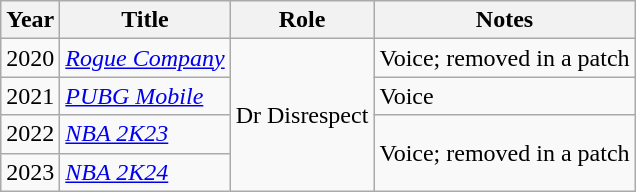<table class="wikitable sortable">
<tr>
<th>Year</th>
<th>Title</th>
<th>Role</th>
<th class="unsortable">Notes</th>
</tr>
<tr>
<td>2020</td>
<td><em><a href='#'>Rogue Company</a></em></td>
<td rowspan="4">Dr Disrespect</td>
<td>Voice; removed in a patch</td>
</tr>
<tr>
<td>2021</td>
<td><em><a href='#'>PUBG Mobile</a></em></td>
<td>Voice</td>
</tr>
<tr>
<td>2022</td>
<td><em><a href='#'>NBA 2K23</a></em></td>
<td rowspan="2">Voice; removed in a patch</td>
</tr>
<tr>
<td>2023</td>
<td><em><a href='#'>NBA 2K24</a></em></td>
</tr>
</table>
